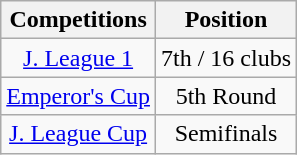<table class="wikitable" style="text-align:center;">
<tr>
<th>Competitions</th>
<th>Position</th>
</tr>
<tr>
<td><a href='#'>J. League 1</a></td>
<td>7th / 16 clubs</td>
</tr>
<tr>
<td><a href='#'>Emperor's Cup</a></td>
<td>5th Round</td>
</tr>
<tr>
<td><a href='#'>J. League Cup</a></td>
<td>Semifinals</td>
</tr>
</table>
